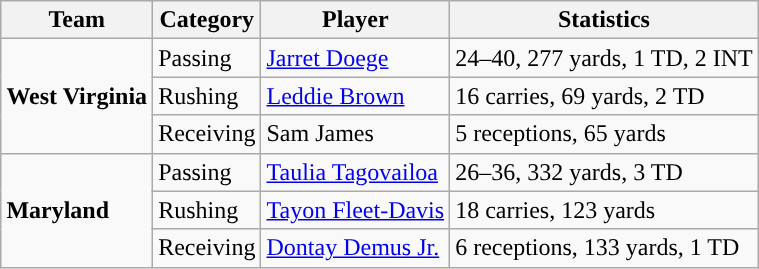<table class="wikitable" style="float: right;">
<tr>
<th>Team</th>
<th>Category</th>
<th>Player</th>
<th>Statistics</th>
</tr>
<tr>
<td rowspan=3><strong>West Virginia</strong></td>
<td>Passing</td>
<td><a href='#'>Jarret Doege</a></td>
<td>24–40, 277 yards, 1 TD, 2 INT</td>
</tr>
<tr>
<td>Rushing</td>
<td><a href='#'>Leddie Brown</a></td>
<td>16 carries, 69 yards, 2 TD</td>
</tr>
<tr>
<td>Receiving</td>
<td>Sam James</td>
<td>5 receptions, 65 yards</td>
</tr>
<tr>
<td rowspan=3><strong>Maryland</strong></td>
<td>Passing</td>
<td><a href='#'>Taulia Tagovailoa</a></td>
<td>26–36, 332 yards, 3 TD</td>
</tr>
<tr>
<td>Rushing</td>
<td><a href='#'>Tayon Fleet-Davis</a></td>
<td>18 carries, 123 yards</td>
</tr>
<tr>
<td>Receiving</td>
<td><a href='#'>Dontay Demus Jr.</a></td>
<td>6 receptions, 133 yards, 1 TD</td>
</tr>
</table>
